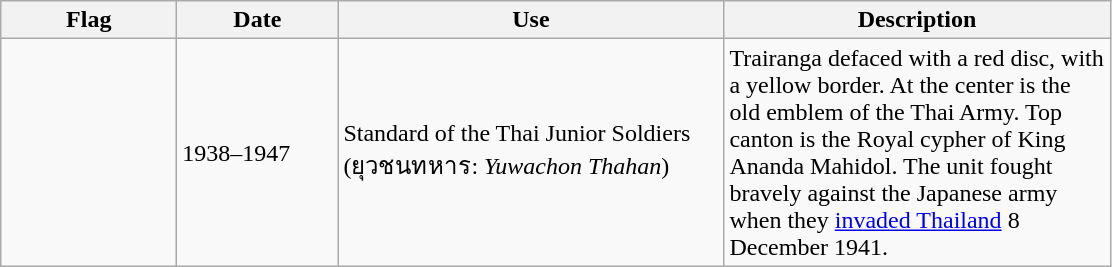<table class="wikitable">
<tr>
<th width="110">Flag</th>
<th width="100">Date</th>
<th width="250">Use</th>
<th width="250">Description</th>
</tr>
<tr>
<td></td>
<td>1938–1947</td>
<td>Standard of the Thai Junior Soldiers (ยุวชนทหาร: <em>Yuwachon Thahan</em>)</td>
<td>Trairanga defaced with a red disc, with a yellow border. At the center is the old emblem of the Thai Army. Top canton is the Royal cypher of King Ananda Mahidol. The unit fought bravely against the Japanese army when they <a href='#'>invaded Thailand</a> 8 December 1941.</td>
</tr>
</table>
